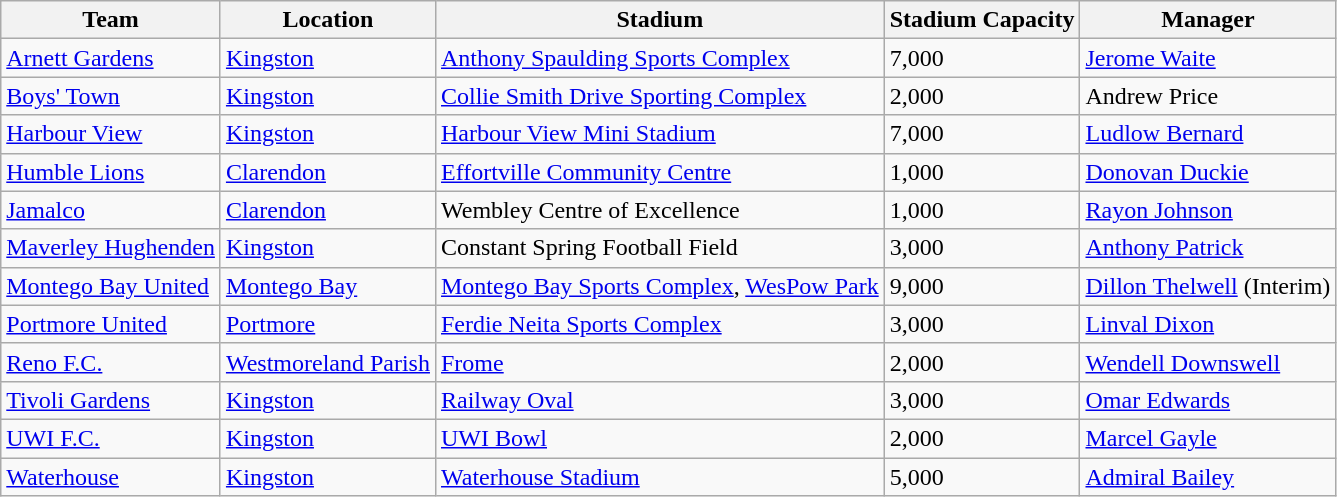<table class="wikitable sortable">
<tr>
<th>Team</th>
<th>Location</th>
<th>Stadium</th>
<th>Stadium Capacity</th>
<th>Manager</th>
</tr>
<tr>
<td><a href='#'>Arnett Gardens</a></td>
<td><a href='#'>Kingston</a></td>
<td><a href='#'>Anthony Spaulding Sports Complex</a></td>
<td>7,000</td>
<td> <a href='#'>Jerome Waite</a></td>
</tr>
<tr>
<td><a href='#'>Boys' Town</a></td>
<td><a href='#'>Kingston</a></td>
<td><a href='#'>Collie Smith Drive Sporting Complex</a></td>
<td>2,000</td>
<td> Andrew Price</td>
</tr>
<tr>
<td><a href='#'>Harbour View</a></td>
<td><a href='#'>Kingston</a></td>
<td><a href='#'>Harbour View Mini Stadium</a></td>
<td>7,000</td>
<td> <a href='#'>Ludlow Bernard</a></td>
</tr>
<tr>
<td><a href='#'>Humble Lions</a></td>
<td><a href='#'>Clarendon</a></td>
<td><a href='#'>Effortville Community Centre</a></td>
<td>1,000</td>
<td> <a href='#'>Donovan Duckie</a></td>
</tr>
<tr>
<td><a href='#'>Jamalco</a></td>
<td><a href='#'>Clarendon</a></td>
<td>Wembley Centre of Excellence</td>
<td>1,000</td>
<td> <a href='#'>Rayon Johnson</a></td>
</tr>
<tr>
<td><a href='#'>Maverley Hughenden</a></td>
<td><a href='#'>Kingston</a></td>
<td>Constant Spring Football Field</td>
<td>3,000</td>
<td> <a href='#'>Anthony Patrick</a></td>
</tr>
<tr>
<td><a href='#'>Montego Bay United</a></td>
<td><a href='#'>Montego Bay</a></td>
<td><a href='#'>Montego Bay Sports Complex</a>, <a href='#'>WesPow Park</a></td>
<td>9,000</td>
<td> <a href='#'>Dillon Thelwell</a> (Interim)</td>
</tr>
<tr>
<td><a href='#'>Portmore United</a></td>
<td><a href='#'>Portmore</a></td>
<td><a href='#'>Ferdie Neita Sports Complex</a></td>
<td>3,000</td>
<td> <a href='#'>Linval Dixon</a></td>
</tr>
<tr>
<td><a href='#'>Reno F.C.</a></td>
<td><a href='#'>Westmoreland Parish</a></td>
<td><a href='#'>Frome</a></td>
<td>2,000</td>
<td> <a href='#'>Wendell Downswell</a></td>
</tr>
<tr>
<td><a href='#'>Tivoli Gardens</a></td>
<td><a href='#'>Kingston</a></td>
<td><a href='#'>Railway Oval</a></td>
<td>3,000</td>
<td> <a href='#'>Omar Edwards</a></td>
</tr>
<tr>
<td><a href='#'>UWI F.C.</a></td>
<td><a href='#'>Kingston</a></td>
<td><a href='#'>UWI Bowl</a></td>
<td>2,000</td>
<td> <a href='#'>Marcel Gayle</a></td>
</tr>
<tr>
<td><a href='#'>Waterhouse</a></td>
<td><a href='#'>Kingston</a></td>
<td><a href='#'>Waterhouse Stadium</a></td>
<td>5,000</td>
<td> <a href='#'>Admiral Bailey</a></td>
</tr>
</table>
